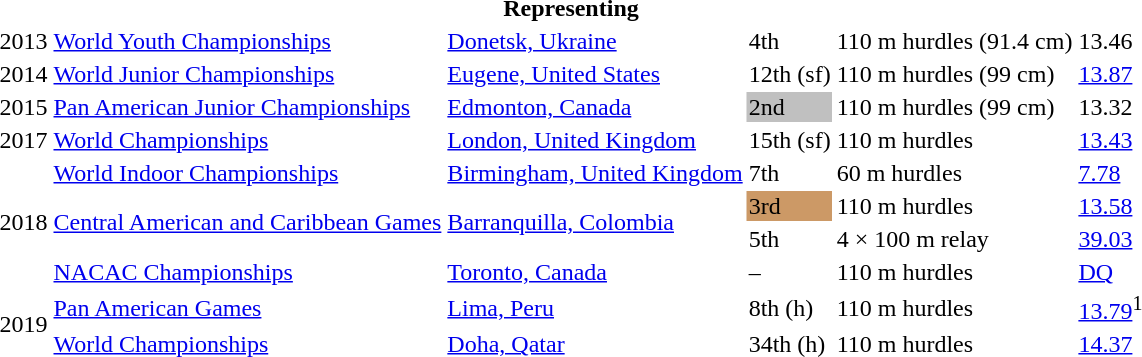<table>
<tr>
<th colspan="6">Representing </th>
</tr>
<tr>
<td>2013</td>
<td><a href='#'>World Youth Championships</a></td>
<td><a href='#'>Donetsk, Ukraine</a></td>
<td>4th</td>
<td>110 m hurdles (91.4 cm)</td>
<td>13.46</td>
</tr>
<tr>
<td>2014</td>
<td><a href='#'>World Junior Championships</a></td>
<td><a href='#'>Eugene, United States</a></td>
<td>12th (sf)</td>
<td>110 m hurdles (99 cm)</td>
<td><a href='#'>13.87</a></td>
</tr>
<tr>
<td>2015</td>
<td><a href='#'>Pan American Junior Championships</a></td>
<td><a href='#'>Edmonton, Canada</a></td>
<td bgcolor=silver>2nd</td>
<td>110 m hurdles (99 cm)</td>
<td>13.32</td>
</tr>
<tr>
<td>2017</td>
<td><a href='#'>World Championships</a></td>
<td><a href='#'>London, United Kingdom</a></td>
<td>15th (sf)</td>
<td>110 m hurdles</td>
<td><a href='#'>13.43</a></td>
</tr>
<tr>
<td rowspan=4>2018</td>
<td><a href='#'>World Indoor Championships</a></td>
<td><a href='#'>Birmingham, United Kingdom</a></td>
<td>7th</td>
<td>60 m hurdles</td>
<td><a href='#'>7.78</a></td>
</tr>
<tr>
<td rowspan=2><a href='#'>Central American and Caribbean Games</a></td>
<td rowspan=2><a href='#'>Barranquilla, Colombia</a></td>
<td bgcolor=cc9966>3rd</td>
<td>110 m hurdles</td>
<td><a href='#'>13.58</a></td>
</tr>
<tr>
<td>5th</td>
<td>4 × 100 m relay</td>
<td><a href='#'>39.03</a></td>
</tr>
<tr>
<td><a href='#'>NACAC Championships</a></td>
<td><a href='#'>Toronto, Canada</a></td>
<td>–</td>
<td>110 m hurdles</td>
<td><a href='#'>DQ</a></td>
</tr>
<tr>
<td rowspan=2>2019</td>
<td><a href='#'>Pan American Games</a></td>
<td><a href='#'>Lima, Peru</a></td>
<td>8th (h)</td>
<td>110 m hurdles</td>
<td><a href='#'>13.79</a><sup>1</sup></td>
</tr>
<tr>
<td><a href='#'>World Championships</a></td>
<td><a href='#'>Doha, Qatar</a></td>
<td>34th (h)</td>
<td>110 m hurdles</td>
<td><a href='#'>14.37</a></td>
</tr>
</table>
